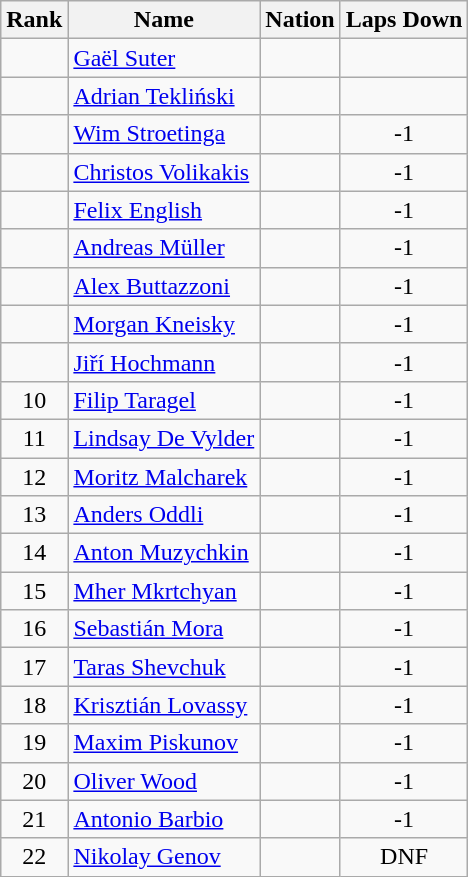<table class="wikitable sortable" style="text-align:center">
<tr>
<th>Rank</th>
<th>Name</th>
<th>Nation</th>
<th>Laps Down</th>
</tr>
<tr>
<td></td>
<td align=left><a href='#'>Gaël Suter</a></td>
<td align=left></td>
<td></td>
</tr>
<tr>
<td></td>
<td align=left><a href='#'>Adrian Tekliński</a></td>
<td align=left></td>
<td></td>
</tr>
<tr>
<td></td>
<td align=left><a href='#'>Wim Stroetinga</a></td>
<td align=left></td>
<td>-1</td>
</tr>
<tr>
<td></td>
<td align=left><a href='#'>Christos Volikakis</a></td>
<td align=left></td>
<td>-1</td>
</tr>
<tr>
<td></td>
<td align=left><a href='#'>Felix English</a></td>
<td align=left></td>
<td>-1</td>
</tr>
<tr>
<td></td>
<td align=left><a href='#'>Andreas Müller</a></td>
<td align=left></td>
<td>-1</td>
</tr>
<tr>
<td></td>
<td align=left><a href='#'>Alex Buttazzoni</a></td>
<td align=left></td>
<td>-1</td>
</tr>
<tr>
<td></td>
<td align=left><a href='#'>Morgan Kneisky</a></td>
<td align=left></td>
<td>-1</td>
</tr>
<tr>
<td></td>
<td align=left><a href='#'>Jiří Hochmann</a></td>
<td align=left></td>
<td>-1</td>
</tr>
<tr>
<td>10</td>
<td align=left><a href='#'>Filip Taragel</a></td>
<td align=left></td>
<td>-1</td>
</tr>
<tr>
<td>11</td>
<td align=left><a href='#'>Lindsay De Vylder</a></td>
<td align=left></td>
<td>-1</td>
</tr>
<tr>
<td>12</td>
<td align=left><a href='#'>Moritz Malcharek</a></td>
<td align=left></td>
<td>-1</td>
</tr>
<tr>
<td>13</td>
<td align=left><a href='#'>Anders Oddli</a></td>
<td align=left></td>
<td>-1</td>
</tr>
<tr>
<td>14</td>
<td align=left><a href='#'>Anton Muzychkin</a></td>
<td align=left></td>
<td>-1</td>
</tr>
<tr>
<td>15</td>
<td align=left><a href='#'>Mher Mkrtchyan</a></td>
<td align=left></td>
<td>-1</td>
</tr>
<tr>
<td>16</td>
<td align=left><a href='#'>Sebastián Mora</a></td>
<td align=left></td>
<td>-1</td>
</tr>
<tr>
<td>17</td>
<td align=left><a href='#'>Taras Shevchuk</a></td>
<td align=left></td>
<td>-1</td>
</tr>
<tr>
<td>18</td>
<td align=left><a href='#'>Krisztián Lovassy</a></td>
<td align=left></td>
<td>-1</td>
</tr>
<tr>
<td>19</td>
<td align=left><a href='#'>Maxim Piskunov</a></td>
<td align=left></td>
<td>-1</td>
</tr>
<tr>
<td>20</td>
<td align=left><a href='#'>Oliver Wood</a></td>
<td align=left></td>
<td>-1</td>
</tr>
<tr>
<td>21</td>
<td align=left><a href='#'>Antonio Barbio</a></td>
<td align=left></td>
<td>-1</td>
</tr>
<tr>
<td>22</td>
<td align=left><a href='#'>Nikolay Genov</a></td>
<td align=left></td>
<td>DNF</td>
</tr>
</table>
